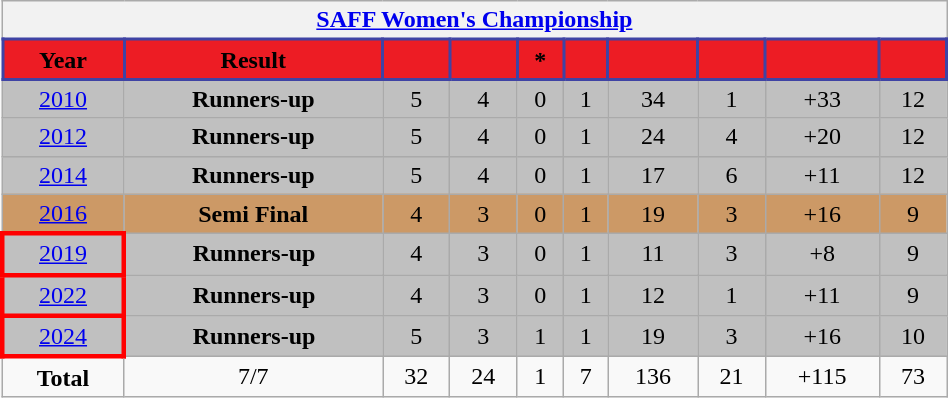<table class="wikitable" style="text-align: center; width:50%;">
<tr>
<th colspan="10"><a href='#'>SAFF Women's Championship</a></th>
</tr>
<tr>
<th style="background:#ED1C24;border: 2px solid #3F43A4;"><span>Year</span></th>
<th style="background:#ED1C24;border: 2px solid #3F43A4;"><span>Result</span></th>
<th style="background:#ED1C24;border: 2px solid #3F43A4;"><span></span></th>
<th style="background:#ED1C24;border: 2px solid #3F43A4;"><span></span></th>
<th style="background:#ED1C24;border: 2px solid #3F43A4;"><span>*</span></th>
<th style="background:#ED1C24;border: 2px solid #3F43A4;"><span></span></th>
<th style="background:#ED1C24;border: 2px solid #3F43A4;"><span></span></th>
<th style="background:#ED1C24;border: 2px solid #3F43A4;"><span></span></th>
<th style="background:#ED1C24;border: 2px solid #3F43A4;"><span></span></th>
<th style="background:#ED1C24;border: 2px solid #3F43A4;"><span></span></th>
</tr>
<tr bgcolor="silver">
<td> <a href='#'>2010</a></td>
<td><strong>Runners-up</strong></td>
<td>5</td>
<td>4</td>
<td>0</td>
<td>1</td>
<td>34</td>
<td>1</td>
<td>+33</td>
<td>12</td>
</tr>
<tr bgcolor="silver">
<td> <a href='#'>2012</a></td>
<td><strong>Runners-up</strong></td>
<td>5</td>
<td>4</td>
<td>0</td>
<td>1</td>
<td>24</td>
<td>4</td>
<td>+20</td>
<td>12</td>
</tr>
<tr bgcolor="silver">
<td> <a href='#'>2014</a></td>
<td><strong>Runners-up</strong></td>
<td>5</td>
<td>4</td>
<td>0</td>
<td>1</td>
<td>17</td>
<td>6</td>
<td>+11</td>
<td>12</td>
</tr>
<tr bgcolor="#cc9966">
<td> <a href='#'>2016</a></td>
<td><strong>Semi Final</strong></td>
<td>4</td>
<td>3</td>
<td>0</td>
<td>1</td>
<td>19</td>
<td>3</td>
<td>+16</td>
<td>9</td>
</tr>
<tr bgcolor="silver">
<td style="border: 3px solid red"> <a href='#'>2019</a></td>
<td><strong>Runners-up</strong></td>
<td>4</td>
<td>3</td>
<td>0</td>
<td>1</td>
<td>11</td>
<td>3</td>
<td>+8</td>
<td>9</td>
</tr>
<tr bgcolor="silver">
<td style="border: 3px solid red"> <a href='#'>2022</a></td>
<td><strong>Runners-up</strong></td>
<td>4</td>
<td>3</td>
<td>0</td>
<td>1</td>
<td>12</td>
<td>1</td>
<td>+11</td>
<td>9</td>
</tr>
<tr bgcolor="silver">
<td style="border: 3px solid red"> <a href='#'>2024</a></td>
<td><strong>Runners-up</strong></td>
<td>5</td>
<td>3</td>
<td>1</td>
<td>1</td>
<td>19</td>
<td>3</td>
<td>+16</td>
<td>10</td>
</tr>
<tr>
<td><strong>Total</strong></td>
<td>7/7</td>
<td>32</td>
<td>24</td>
<td>1</td>
<td>7</td>
<td>136</td>
<td>21</td>
<td>+115</td>
<td>73</td>
</tr>
</table>
